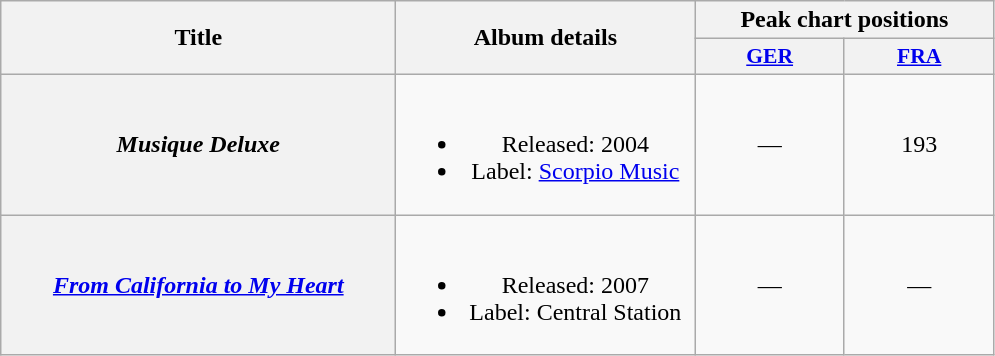<table class="wikitable plainrowheaders" style="text-align:center;" border="1">
<tr>
<th scope="col" rowspan="2" style="width:16em;">Title</th>
<th scope="col" rowspan="2" style="width:12em;">Album details</th>
<th scope="col" colspan="2" style="width:12em;">Peak chart positions</th>
</tr>
<tr>
<th scope="col" style="width:3em;font-size:90%;"><a href='#'>GER</a><br></th>
<th scope="col" style="width:3em;font-size:90%;"><a href='#'>FRA</a><br></th>
</tr>
<tr>
<th scope="row"><em>Musique Deluxe</em></th>
<td><br><ul><li>Released: 2004</li><li>Label: <a href='#'>Scorpio Music</a></li></ul></td>
<td align="center">—</td>
<td align="center">193</td>
</tr>
<tr>
<th scope="row"><em><a href='#'>From California to My Heart</a></em></th>
<td><br><ul><li>Released: 2007</li><li>Label: Central Station</li></ul></td>
<td align="center">—</td>
<td align="center">—</td>
</tr>
</table>
